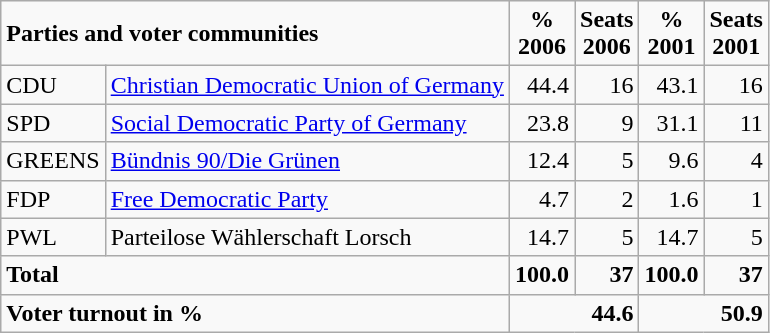<table class="wikitable">
<tr --  class="hintergrundfarbe5">
<td colspan="2"><strong>Parties and voter communities</strong></td>
<td align="center"><strong>%<br>2006</strong></td>
<td align="center"><strong>Seats<br>2006</strong></td>
<td align="center"><strong>%<br>2001</strong></td>
<td align="center"><strong>Seats<br>2001</strong></td>
</tr>
<tr --->
<td>CDU</td>
<td><a href='#'>Christian Democratic Union of Germany</a></td>
<td align="right">44.4</td>
<td align="right">16</td>
<td align="right">43.1</td>
<td align="right">16</td>
</tr>
<tr --->
<td>SPD</td>
<td><a href='#'>Social Democratic Party of Germany</a></td>
<td align="right">23.8</td>
<td align="right">9</td>
<td align="right">31.1</td>
<td align="right">11</td>
</tr>
<tr --->
<td>GREENS</td>
<td><a href='#'>Bündnis 90/Die Grünen</a></td>
<td align="right">12.4</td>
<td align="right">5</td>
<td align="right">9.6</td>
<td align="right">4</td>
</tr>
<tr --->
<td>FDP</td>
<td><a href='#'>Free Democratic Party</a></td>
<td align="right">4.7</td>
<td align="right">2</td>
<td align="right">1.6</td>
<td align="right">1</td>
</tr>
<tr --->
<td>PWL</td>
<td>Parteilose Wählerschaft Lorsch</td>
<td align="right">14.7</td>
<td align="right">5</td>
<td align="right">14.7</td>
<td align="right">5</td>
</tr>
<tr -- class="hintergrundfarbe5">
<td colspan="2"><strong>Total</strong></td>
<td align="right"><strong>100.0</strong></td>
<td align="right"><strong>37</strong></td>
<td align="right"><strong>100.0</strong></td>
<td align="right"><strong>37</strong></td>
</tr>
<tr -- class="hintergrundfarbe5">
<td colspan="2"><strong>Voter turnout in %</strong></td>
<td colspan="2" align="right"><strong>44.6</strong></td>
<td colspan="2" align="right"><strong>50.9</strong></td>
</tr>
</table>
